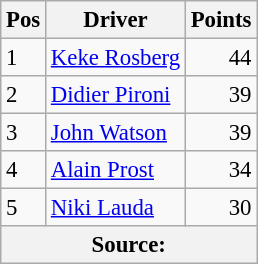<table class="wikitable" style="font-size: 95%;">
<tr>
<th>Pos</th>
<th>Driver</th>
<th>Points</th>
</tr>
<tr>
<td>1</td>
<td> <a href='#'>Keke Rosberg</a></td>
<td align="right">44</td>
</tr>
<tr>
<td>2</td>
<td> <a href='#'>Didier Pironi</a></td>
<td align="right">39</td>
</tr>
<tr>
<td>3</td>
<td> <a href='#'>John Watson</a></td>
<td align="right">39</td>
</tr>
<tr>
<td>4</td>
<td> <a href='#'>Alain Prost</a></td>
<td align="right">34</td>
</tr>
<tr>
<td>5</td>
<td> <a href='#'>Niki Lauda</a></td>
<td align="right">30</td>
</tr>
<tr>
<th colspan=4>Source:</th>
</tr>
</table>
